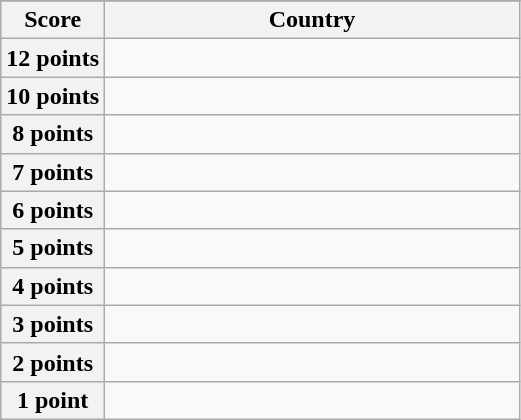<table class="wikitable">
<tr>
</tr>
<tr>
<th scope="col" width="20%">Score</th>
<th scope="col">Country</th>
</tr>
<tr>
<th scope="row">12 points</th>
<td></td>
</tr>
<tr>
<th scope="row">10 points</th>
<td></td>
</tr>
<tr>
<th scope="row">8 points</th>
<td></td>
</tr>
<tr>
<th scope="row">7 points</th>
<td></td>
</tr>
<tr>
<th scope="row">6 points</th>
<td></td>
</tr>
<tr>
<th scope="row">5 points</th>
<td></td>
</tr>
<tr>
<th scope="row">4 points</th>
<td></td>
</tr>
<tr>
<th scope="row">3 points</th>
<td></td>
</tr>
<tr>
<th scope="row">2 points</th>
<td></td>
</tr>
<tr>
<th scope="row">1 point</th>
<td></td>
</tr>
</table>
